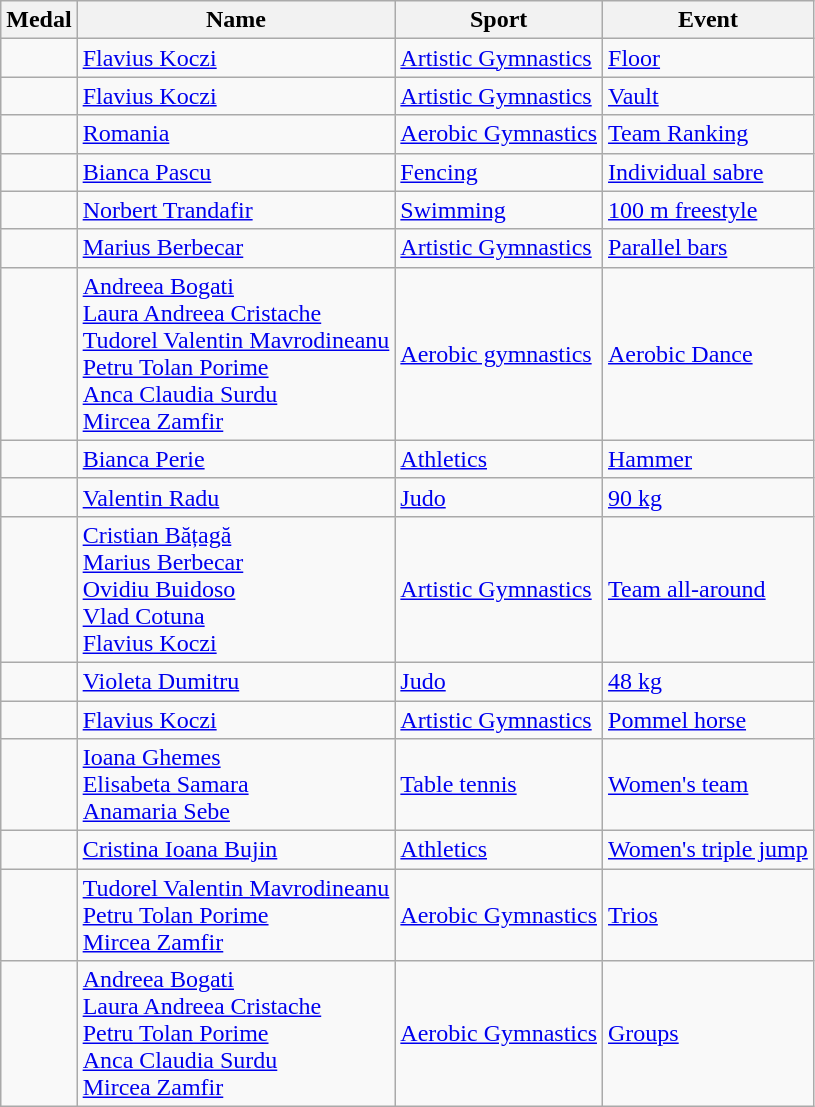<table class="wikitable sortable" style="font-size:100%">
<tr>
<th>Medal</th>
<th>Name</th>
<th>Sport</th>
<th>Event</th>
</tr>
<tr>
<td></td>
<td><a href='#'>Flavius Koczi</a></td>
<td><a href='#'>Artistic Gymnastics</a></td>
<td><a href='#'>Floor</a></td>
</tr>
<tr>
<td></td>
<td><a href='#'>Flavius Koczi</a></td>
<td><a href='#'>Artistic Gymnastics</a></td>
<td><a href='#'>Vault</a></td>
</tr>
<tr>
<td></td>
<td><a href='#'>Romania</a></td>
<td><a href='#'>Aerobic Gymnastics</a></td>
<td><a href='#'>Team Ranking</a></td>
</tr>
<tr>
<td></td>
<td><a href='#'>Bianca Pascu</a></td>
<td><a href='#'>Fencing</a></td>
<td><a href='#'>Individual sabre</a></td>
</tr>
<tr>
<td></td>
<td><a href='#'>Norbert Trandafir</a></td>
<td><a href='#'>Swimming</a></td>
<td><a href='#'>100 m freestyle</a></td>
</tr>
<tr>
<td></td>
<td><a href='#'>Marius Berbecar</a></td>
<td><a href='#'>Artistic Gymnastics</a></td>
<td><a href='#'>Parallel bars</a></td>
</tr>
<tr>
<td></td>
<td><a href='#'>Andreea Bogati</a><br><a href='#'>Laura Andreea Cristache</a><br><a href='#'>Tudorel Valentin Mavrodineanu</a><br><a href='#'>Petru Tolan Porime</a><br><a href='#'>Anca Claudia Surdu</a><br><a href='#'>Mircea Zamfir</a></td>
<td><a href='#'>Aerobic gymnastics</a></td>
<td><a href='#'>Aerobic Dance</a></td>
</tr>
<tr>
<td></td>
<td><a href='#'>Bianca Perie</a></td>
<td><a href='#'>Athletics</a></td>
<td><a href='#'>Hammer</a></td>
</tr>
<tr>
<td></td>
<td><a href='#'>Valentin Radu</a></td>
<td><a href='#'>Judo</a></td>
<td><a href='#'>90 kg</a></td>
</tr>
<tr>
<td></td>
<td><a href='#'>Cristian Bățagă</a><br><a href='#'>Marius Berbecar</a><br><a href='#'>Ovidiu Buidoso</a><br><a href='#'>Vlad Cotuna</a><br><a href='#'>Flavius Koczi</a></td>
<td><a href='#'>Artistic Gymnastics</a></td>
<td><a href='#'>Team all-around</a></td>
</tr>
<tr>
<td></td>
<td><a href='#'>Violeta Dumitru</a></td>
<td><a href='#'>Judo</a></td>
<td><a href='#'>48 kg</a></td>
</tr>
<tr>
<td></td>
<td><a href='#'>Flavius Koczi</a></td>
<td><a href='#'>Artistic Gymnastics</a></td>
<td><a href='#'>Pommel horse</a></td>
</tr>
<tr>
<td></td>
<td><a href='#'>Ioana Ghemes</a><br><a href='#'>Elisabeta Samara</a><br><a href='#'>Anamaria Sebe</a></td>
<td><a href='#'>Table tennis</a></td>
<td><a href='#'>Women's team</a></td>
</tr>
<tr>
<td></td>
<td><a href='#'>Cristina Ioana Bujin</a></td>
<td><a href='#'>Athletics</a></td>
<td><a href='#'>Women's triple jump</a></td>
</tr>
<tr>
<td></td>
<td><a href='#'>Tudorel Valentin Mavrodineanu</a><br><a href='#'>Petru Tolan Porime</a><br><a href='#'>Mircea Zamfir</a></td>
<td><a href='#'>Aerobic Gymnastics</a></td>
<td><a href='#'>Trios</a></td>
</tr>
<tr>
<td></td>
<td><a href='#'>Andreea Bogati</a><br><a href='#'>Laura Andreea Cristache</a><br><a href='#'>Petru Tolan Porime</a><br><a href='#'>Anca Claudia Surdu</a><br><a href='#'>Mircea Zamfir</a></td>
<td><a href='#'>Aerobic Gymnastics</a></td>
<td><a href='#'>Groups</a></td>
</tr>
</table>
